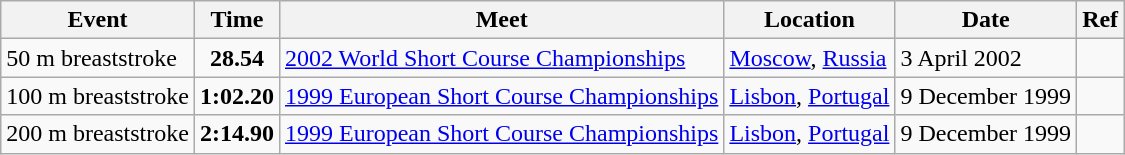<table class="wikitable">
<tr>
<th>Event</th>
<th>Time</th>
<th>Meet</th>
<th>Location</th>
<th>Date</th>
<th>Ref</th>
</tr>
<tr>
<td>50 m breaststroke</td>
<td style="text-align:center;"><strong>28.54</strong></td>
<td><a href='#'>2002 World Short Course Championships</a></td>
<td><a href='#'>Moscow</a>, <a href='#'>Russia</a></td>
<td>3 April 2002</td>
<td style="text-align:center;"></td>
</tr>
<tr>
<td>100 m breaststroke</td>
<td style="text-align:center;"><strong>1:02.20</strong></td>
<td><a href='#'>1999 European Short Course Championships</a></td>
<td><a href='#'>Lisbon</a>, <a href='#'>Portugal</a></td>
<td>9 December 1999</td>
<td style="text-align:center;"></td>
</tr>
<tr>
<td>200 m breaststroke</td>
<td style="text-align:center;"><strong>2:14.90</strong></td>
<td><a href='#'>1999 European Short Course Championships</a></td>
<td><a href='#'>Lisbon</a>, <a href='#'>Portugal</a></td>
<td>9 December 1999</td>
<td style="text-align:center;"></td>
</tr>
</table>
